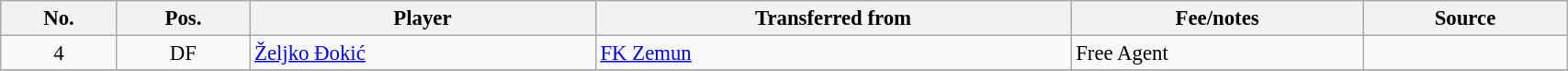<table class="wikitable sortable" style="width:90%; text-align:center; font-size:95%; text-align:left;">
<tr>
<th>No.</th>
<th>Pos.</th>
<th>Player</th>
<th>Transferred from</th>
<th>Fee/notes</th>
<th>Source</th>
</tr>
<tr>
<td align=center>4</td>
<td align=center>DF</td>
<td> <a href='#'>Željko Đokić</a></td>
<td> <a href='#'>FK Zemun</a></td>
<td>Free Agent</td>
<td></td>
</tr>
<tr>
</tr>
</table>
